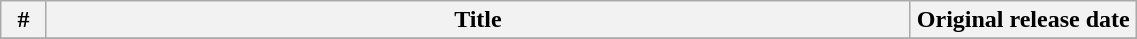<table class="wikitable" style="width: 60%;">
<tr>
<th style="width: 4%;">#</th>
<th>Title</th>
<th style="width: 20%;">Original release date</th>
</tr>
<tr>
</tr>
</table>
